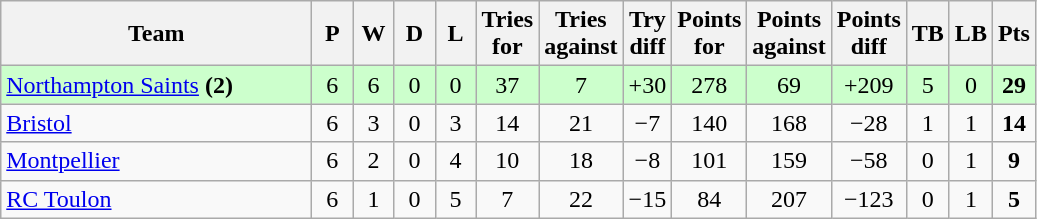<table class="wikitable" style="text-align: center;">
<tr>
<th width="200">Team</th>
<th width="20">P</th>
<th width="20">W</th>
<th width="20">D</th>
<th width="20">L</th>
<th width="20">Tries for</th>
<th width="20">Tries against</th>
<th width="20">Try diff</th>
<th width="20">Points for</th>
<th width="20">Points against</th>
<th width="25">Points diff</th>
<th width="20">TB</th>
<th width="20">LB</th>
<th width="20">Pts</th>
</tr>
<tr bgcolor="#ccffcc">
<td align=left> <a href='#'>Northampton Saints</a> <strong>(2)</strong></td>
<td>6</td>
<td>6</td>
<td>0</td>
<td>0</td>
<td>37</td>
<td>7</td>
<td>+30</td>
<td>278</td>
<td>69</td>
<td>+209</td>
<td>5</td>
<td>0</td>
<td><strong>29</strong></td>
</tr>
<tr>
<td align=left> <a href='#'>Bristol</a></td>
<td>6</td>
<td>3</td>
<td>0</td>
<td>3</td>
<td>14</td>
<td>21</td>
<td>−7</td>
<td>140</td>
<td>168</td>
<td>−28</td>
<td>1</td>
<td>1</td>
<td><strong>14</strong></td>
</tr>
<tr>
<td align=left> <a href='#'>Montpellier</a></td>
<td>6</td>
<td>2</td>
<td>0</td>
<td>4</td>
<td>10</td>
<td>18</td>
<td>−8</td>
<td>101</td>
<td>159</td>
<td>−58</td>
<td>0</td>
<td>1</td>
<td><strong>9</strong></td>
</tr>
<tr>
<td align=left> <a href='#'>RC Toulon</a></td>
<td>6</td>
<td>1</td>
<td>0</td>
<td>5</td>
<td>7</td>
<td>22</td>
<td>−15</td>
<td>84</td>
<td>207</td>
<td>−123</td>
<td>0</td>
<td>1</td>
<td><strong>5</strong></td>
</tr>
</table>
